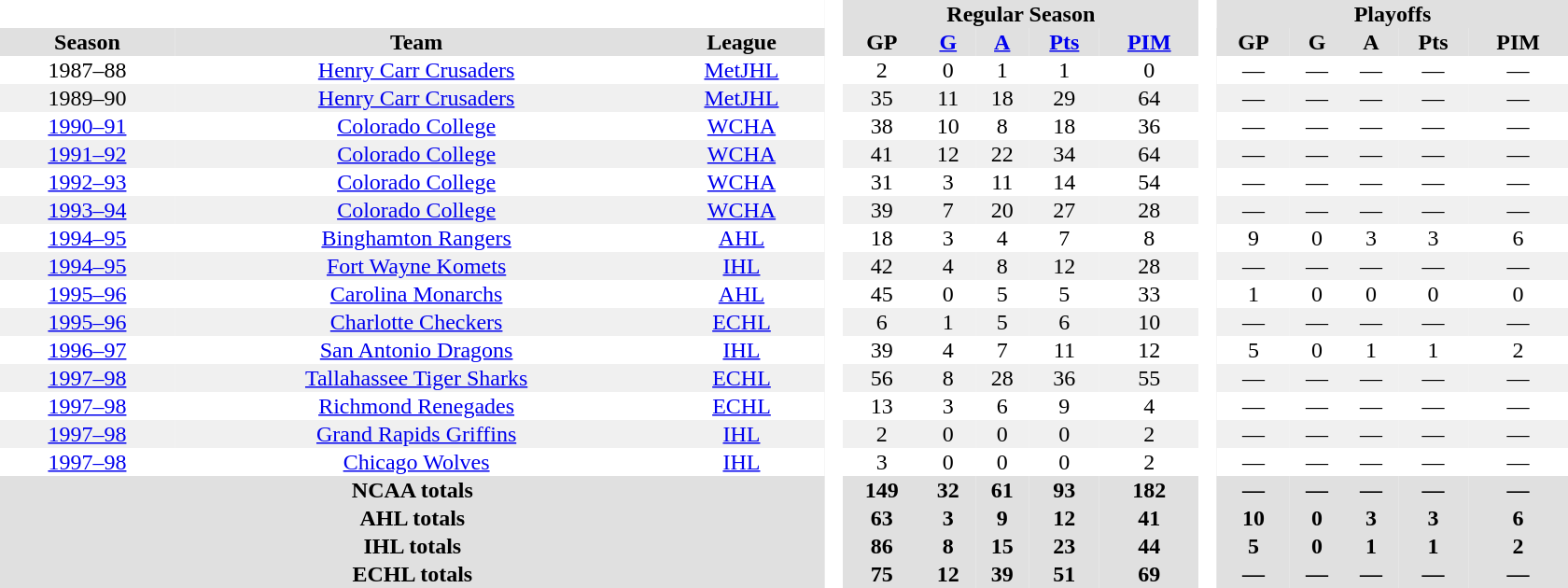<table border="0" cellpadding="1" cellspacing="0" style="text-align:center; width:70em">
<tr bgcolor="#e0e0e0">
<th colspan="3"  bgcolor="#ffffff"> </th>
<th rowspan="99" bgcolor="#ffffff"> </th>
<th colspan="5">Regular Season</th>
<th rowspan="99" bgcolor="#ffffff"> </th>
<th colspan="5">Playoffs</th>
</tr>
<tr bgcolor="#e0e0e0">
<th>Season</th>
<th>Team</th>
<th>League</th>
<th>GP</th>
<th><a href='#'>G</a></th>
<th><a href='#'>A</a></th>
<th><a href='#'>Pts</a></th>
<th><a href='#'>PIM</a></th>
<th>GP</th>
<th>G</th>
<th>A</th>
<th>Pts</th>
<th>PIM</th>
</tr>
<tr>
<td>1987–88</td>
<td><a href='#'>Henry Carr Crusaders</a></td>
<td><a href='#'>MetJHL</a></td>
<td>2</td>
<td>0</td>
<td>1</td>
<td>1</td>
<td>0</td>
<td>—</td>
<td>—</td>
<td>—</td>
<td>—</td>
<td>—</td>
</tr>
<tr bgcolor="f0f0f0">
<td>1989–90</td>
<td><a href='#'>Henry Carr Crusaders</a></td>
<td><a href='#'>MetJHL</a></td>
<td>35</td>
<td>11</td>
<td>18</td>
<td>29</td>
<td>64</td>
<td>—</td>
<td>—</td>
<td>—</td>
<td>—</td>
<td>—</td>
</tr>
<tr>
<td><a href='#'>1990–91</a></td>
<td><a href='#'>Colorado College</a></td>
<td><a href='#'>WCHA</a></td>
<td>38</td>
<td>10</td>
<td>8</td>
<td>18</td>
<td>36</td>
<td>—</td>
<td>—</td>
<td>—</td>
<td>—</td>
<td>—</td>
</tr>
<tr bgcolor="f0f0f0">
<td><a href='#'>1991–92</a></td>
<td><a href='#'>Colorado College</a></td>
<td><a href='#'>WCHA</a></td>
<td>41</td>
<td>12</td>
<td>22</td>
<td>34</td>
<td>64</td>
<td>—</td>
<td>—</td>
<td>—</td>
<td>—</td>
<td>—</td>
</tr>
<tr>
<td><a href='#'>1992–93</a></td>
<td><a href='#'>Colorado College</a></td>
<td><a href='#'>WCHA</a></td>
<td>31</td>
<td>3</td>
<td>11</td>
<td>14</td>
<td>54</td>
<td>—</td>
<td>—</td>
<td>—</td>
<td>—</td>
<td>—</td>
</tr>
<tr bgcolor="f0f0f0">
<td><a href='#'>1993–94</a></td>
<td><a href='#'>Colorado College</a></td>
<td><a href='#'>WCHA</a></td>
<td>39</td>
<td>7</td>
<td>20</td>
<td>27</td>
<td>28</td>
<td>—</td>
<td>—</td>
<td>—</td>
<td>—</td>
<td>—</td>
</tr>
<tr>
<td><a href='#'>1994–95</a></td>
<td><a href='#'>Binghamton Rangers</a></td>
<td><a href='#'>AHL</a></td>
<td>18</td>
<td>3</td>
<td>4</td>
<td>7</td>
<td>8</td>
<td>9</td>
<td>0</td>
<td>3</td>
<td>3</td>
<td>6</td>
</tr>
<tr bgcolor="f0f0f0">
<td><a href='#'>1994–95</a></td>
<td><a href='#'>Fort Wayne Komets</a></td>
<td><a href='#'>IHL</a></td>
<td>42</td>
<td>4</td>
<td>8</td>
<td>12</td>
<td>28</td>
<td>—</td>
<td>—</td>
<td>—</td>
<td>—</td>
<td>—</td>
</tr>
<tr>
<td><a href='#'>1995–96</a></td>
<td><a href='#'>Carolina Monarchs</a></td>
<td><a href='#'>AHL</a></td>
<td>45</td>
<td>0</td>
<td>5</td>
<td>5</td>
<td>33</td>
<td>1</td>
<td>0</td>
<td>0</td>
<td>0</td>
<td>0</td>
</tr>
<tr bgcolor="f0f0f0">
<td><a href='#'>1995–96</a></td>
<td><a href='#'>Charlotte Checkers</a></td>
<td><a href='#'>ECHL</a></td>
<td>6</td>
<td>1</td>
<td>5</td>
<td>6</td>
<td>10</td>
<td>—</td>
<td>—</td>
<td>—</td>
<td>—</td>
<td>—</td>
</tr>
<tr>
<td><a href='#'>1996–97</a></td>
<td><a href='#'>San Antonio Dragons</a></td>
<td><a href='#'>IHL</a></td>
<td>39</td>
<td>4</td>
<td>7</td>
<td>11</td>
<td>12</td>
<td>5</td>
<td>0</td>
<td>1</td>
<td>1</td>
<td>2</td>
</tr>
<tr bgcolor="f0f0f0">
<td><a href='#'>1997–98</a></td>
<td><a href='#'>Tallahassee Tiger Sharks</a></td>
<td><a href='#'>ECHL</a></td>
<td>56</td>
<td>8</td>
<td>28</td>
<td>36</td>
<td>55</td>
<td>—</td>
<td>—</td>
<td>—</td>
<td>—</td>
<td>—</td>
</tr>
<tr>
<td><a href='#'>1997–98</a></td>
<td><a href='#'>Richmond Renegades</a></td>
<td><a href='#'>ECHL</a></td>
<td>13</td>
<td>3</td>
<td>6</td>
<td>9</td>
<td>4</td>
<td>—</td>
<td>—</td>
<td>—</td>
<td>—</td>
<td>—</td>
</tr>
<tr bgcolor="f0f0f0">
<td><a href='#'>1997–98</a></td>
<td><a href='#'>Grand Rapids Griffins</a></td>
<td><a href='#'>IHL</a></td>
<td>2</td>
<td>0</td>
<td>0</td>
<td>0</td>
<td>2</td>
<td>—</td>
<td>—</td>
<td>—</td>
<td>—</td>
<td>—</td>
</tr>
<tr>
<td><a href='#'>1997–98</a></td>
<td><a href='#'>Chicago Wolves</a></td>
<td><a href='#'>IHL</a></td>
<td>3</td>
<td>0</td>
<td>0</td>
<td>0</td>
<td>2</td>
<td>—</td>
<td>—</td>
<td>—</td>
<td>—</td>
<td>—</td>
</tr>
<tr bgcolor="#e0e0e0">
<th colspan="3">NCAA totals</th>
<th>149</th>
<th>32</th>
<th>61</th>
<th>93</th>
<th>182</th>
<th>—</th>
<th>—</th>
<th>—</th>
<th>—</th>
<th>—</th>
</tr>
<tr bgcolor="#e0e0e0">
<th colspan="3">AHL totals</th>
<th>63</th>
<th>3</th>
<th>9</th>
<th>12</th>
<th>41</th>
<th>10</th>
<th>0</th>
<th>3</th>
<th>3</th>
<th>6</th>
</tr>
<tr bgcolor="#e0e0e0">
<th colspan="3">IHL totals</th>
<th>86</th>
<th>8</th>
<th>15</th>
<th>23</th>
<th>44</th>
<th>5</th>
<th>0</th>
<th>1</th>
<th>1</th>
<th>2</th>
</tr>
<tr bgcolor="#e0e0e0">
<th colspan="3">ECHL totals</th>
<th>75</th>
<th>12</th>
<th>39</th>
<th>51</th>
<th>69</th>
<th>—</th>
<th>—</th>
<th>—</th>
<th>—</th>
<th>—</th>
</tr>
</table>
